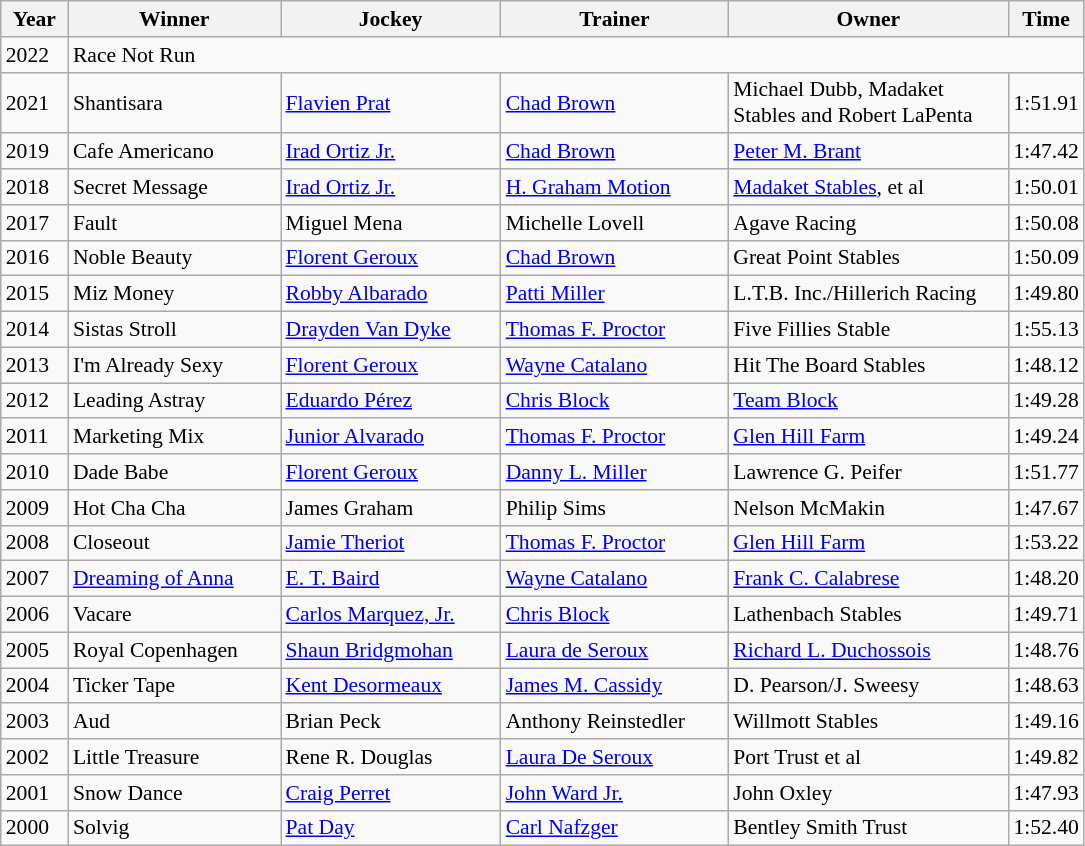<table class="wikitable sortable" style="font-size:90%">
<tr>
<th style="width:38px">Year<br></th>
<th style="width:135px">Winner<br></th>
<th style="width:140px">Jockey<br></th>
<th style="width:145px">Trainer<br></th>
<th style="width:180px">Owner<br></th>
<th>Time</th>
</tr>
<tr>
<td>2022</td>
<td colspan="5">Race Not Run</td>
</tr>
<tr>
<td>2021</td>
<td>Shantisara</td>
<td><a href='#'>Flavien Prat</a></td>
<td><a href='#'>Chad Brown</a></td>
<td>Michael Dubb, Madaket Stables and Robert LaPenta</td>
<td>1:51.91</td>
</tr>
<tr>
<td>2019</td>
<td>Cafe Americano</td>
<td><a href='#'>Irad Ortiz Jr.</a></td>
<td><a href='#'>Chad Brown</a></td>
<td><a href='#'>Peter M. Brant</a></td>
<td>1:47.42</td>
</tr>
<tr>
<td>2018</td>
<td>Secret Message</td>
<td><a href='#'>Irad Ortiz Jr.</a></td>
<td><a href='#'>H. Graham Motion</a></td>
<td><a href='#'>Madaket Stables</a>, et al</td>
<td>1:50.01</td>
</tr>
<tr>
<td>2017</td>
<td>Fault</td>
<td>Miguel Mena</td>
<td>Michelle Lovell</td>
<td>Agave Racing</td>
<td>1:50.08</td>
</tr>
<tr>
<td>2016</td>
<td>Noble Beauty</td>
<td><a href='#'>Florent Geroux</a></td>
<td><a href='#'>Chad Brown</a></td>
<td>Great Point Stables</td>
<td>1:50.09</td>
</tr>
<tr>
<td>2015</td>
<td>Miz Money</td>
<td><a href='#'>Robby Albarado</a></td>
<td><a href='#'>Patti Miller</a></td>
<td>L.T.B. Inc./Hillerich Racing</td>
<td>1:49.80</td>
</tr>
<tr>
<td>2014</td>
<td>Sistas Stroll</td>
<td><a href='#'>Drayden Van Dyke</a></td>
<td><a href='#'>Thomas F. Proctor</a></td>
<td>Five Fillies Stable</td>
<td>1:55.13</td>
</tr>
<tr>
<td>2013</td>
<td>I'm Already Sexy</td>
<td><a href='#'>Florent Geroux</a></td>
<td><a href='#'>Wayne Catalano</a></td>
<td>Hit The Board Stables</td>
<td>1:48.12</td>
</tr>
<tr>
<td>2012</td>
<td>Leading Astray</td>
<td><a href='#'>Eduardo Pérez</a></td>
<td><a href='#'>Chris Block</a></td>
<td><a href='#'>Team Block</a></td>
<td>1:49.28</td>
</tr>
<tr>
<td>2011</td>
<td>Marketing Mix</td>
<td><a href='#'>Junior Alvarado</a></td>
<td><a href='#'>Thomas F. Proctor</a></td>
<td><a href='#'>Glen Hill Farm</a></td>
<td>1:49.24</td>
</tr>
<tr>
<td>2010</td>
<td>Dade Babe</td>
<td><a href='#'>Florent Geroux</a></td>
<td><a href='#'>Danny L. Miller</a></td>
<td>Lawrence G. Peifer</td>
<td>1:51.77</td>
</tr>
<tr>
<td>2009</td>
<td>Hot Cha Cha</td>
<td>James Graham</td>
<td>Philip Sims</td>
<td>Nelson McMakin</td>
<td>1:47.67</td>
</tr>
<tr>
<td>2008</td>
<td>Closeout</td>
<td><a href='#'>Jamie Theriot</a></td>
<td><a href='#'>Thomas F. Proctor</a></td>
<td><a href='#'>Glen Hill Farm</a></td>
<td>1:53.22</td>
</tr>
<tr>
<td>2007</td>
<td><a href='#'>Dreaming of Anna</a></td>
<td><a href='#'>E. T. Baird</a></td>
<td><a href='#'>Wayne Catalano</a></td>
<td><a href='#'>Frank C. Calabrese</a></td>
<td>1:48.20</td>
</tr>
<tr>
<td>2006</td>
<td>Vacare</td>
<td><a href='#'>Carlos Marquez, Jr.</a></td>
<td><a href='#'>Chris Block</a></td>
<td>Lathenbach Stables</td>
<td>1:49.71</td>
</tr>
<tr>
<td>2005</td>
<td>Royal Copenhagen</td>
<td><a href='#'>Shaun Bridgmohan</a></td>
<td><a href='#'>Laura de Seroux</a></td>
<td><a href='#'>Richard L. Duchossois</a></td>
<td>1:48.76</td>
</tr>
<tr>
<td>2004</td>
<td>Ticker Tape</td>
<td><a href='#'>Kent Desormeaux</a></td>
<td><a href='#'>James M. Cassidy</a></td>
<td>D. Pearson/J. Sweesy</td>
<td>1:48.63</td>
</tr>
<tr>
<td>2003</td>
<td>Aud</td>
<td>Brian Peck</td>
<td>Anthony Reinstedler</td>
<td>Willmott Stables</td>
<td>1:49.16</td>
</tr>
<tr>
<td>2002</td>
<td>Little Treasure</td>
<td>Rene R. Douglas</td>
<td><a href='#'>Laura De Seroux</a></td>
<td>Port Trust et al</td>
<td>1:49.82</td>
</tr>
<tr>
<td>2001</td>
<td>Snow Dance</td>
<td><a href='#'>Craig Perret</a></td>
<td><a href='#'>John Ward Jr.</a></td>
<td>John Oxley</td>
<td>1:47.93</td>
</tr>
<tr>
<td>2000</td>
<td>Solvig</td>
<td><a href='#'>Pat Day</a></td>
<td><a href='#'>Carl Nafzger</a></td>
<td>Bentley Smith Trust</td>
<td>1:52.40</td>
</tr>
</table>
